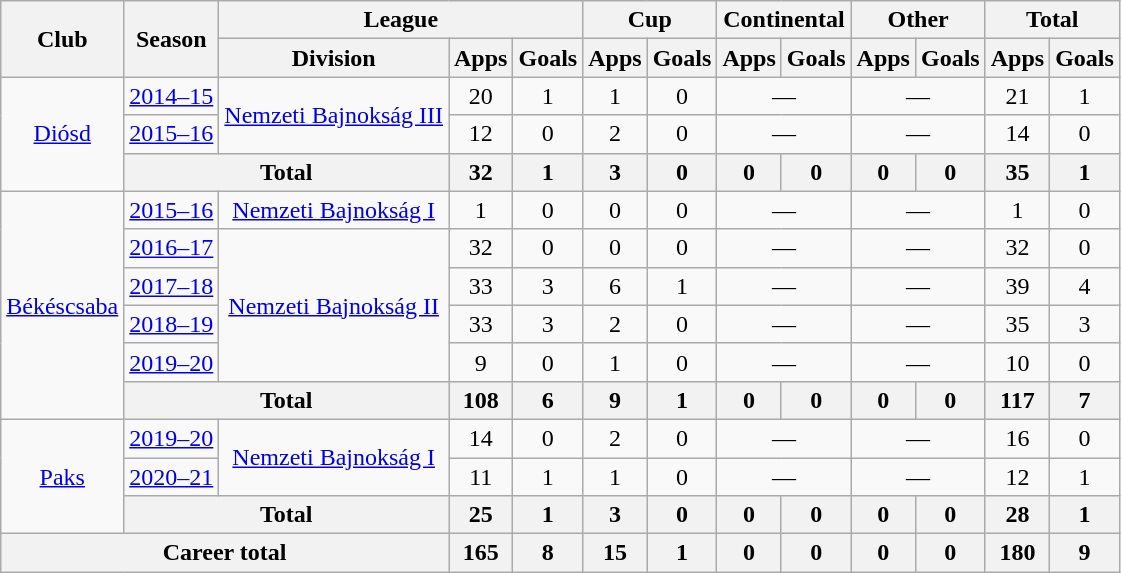<table class="wikitable" style="text-align:center">
<tr>
<th rowspan="2">Club</th>
<th rowspan="2">Season</th>
<th colspan="3">League</th>
<th colspan="2">Cup</th>
<th colspan="2">Continental</th>
<th colspan="2">Other</th>
<th colspan="2">Total</th>
</tr>
<tr>
<th>Division</th>
<th>Apps</th>
<th>Goals</th>
<th>Apps</th>
<th>Goals</th>
<th>Apps</th>
<th>Goals</th>
<th>Apps</th>
<th>Goals</th>
<th>Apps</th>
<th>Goals</th>
</tr>
<tr>
<td rowspan="3"><a href='#'>Diósd</a></td>
<td><a href='#'>2014–15</a></td>
<td rowspan="2"><a href='#'>Nemzeti Bajnokság III</a></td>
<td>20</td>
<td>1</td>
<td>1</td>
<td>0</td>
<td colspan="2">—</td>
<td colspan="2">—</td>
<td>21</td>
<td>1</td>
</tr>
<tr>
<td><a href='#'>2015–16</a></td>
<td>12</td>
<td>0</td>
<td>2</td>
<td>0</td>
<td colspan="2">—</td>
<td colspan="2">—</td>
<td>14</td>
<td>0</td>
</tr>
<tr>
<th colspan="2">Total</th>
<th>32</th>
<th>1</th>
<th>3</th>
<th>0</th>
<th>0</th>
<th>0</th>
<th>0</th>
<th>0</th>
<th>35</th>
<th>1</th>
</tr>
<tr>
<td rowspan="6"><a href='#'>Békéscsaba</a></td>
<td><a href='#'>2015–16</a></td>
<td><a href='#'>Nemzeti Bajnokság I</a></td>
<td>1</td>
<td>0</td>
<td>0</td>
<td>0</td>
<td colspan="2">—</td>
<td colspan="2">—</td>
<td>1</td>
<td>0</td>
</tr>
<tr>
<td><a href='#'>2016–17</a></td>
<td rowspan="4"><a href='#'>Nemzeti Bajnokság II</a></td>
<td>32</td>
<td>0</td>
<td>0</td>
<td>0</td>
<td colspan="2">—</td>
<td colspan="2">—</td>
<td>32</td>
<td>0</td>
</tr>
<tr>
<td><a href='#'>2017–18</a></td>
<td>33</td>
<td>3</td>
<td>6</td>
<td>1</td>
<td colspan="2">—</td>
<td colspan="2">—</td>
<td>39</td>
<td>4</td>
</tr>
<tr>
<td><a href='#'>2018–19</a></td>
<td>33</td>
<td>3</td>
<td>2</td>
<td>0</td>
<td colspan="2">—</td>
<td colspan="2">—</td>
<td>35</td>
<td>3</td>
</tr>
<tr>
<td><a href='#'>2019–20</a></td>
<td>9</td>
<td>0</td>
<td>1</td>
<td>0</td>
<td colspan="2">—</td>
<td colspan="2">—</td>
<td>10</td>
<td>0</td>
</tr>
<tr>
<th colspan="2">Total</th>
<th>108</th>
<th>6</th>
<th>9</th>
<th>1</th>
<th>0</th>
<th>0</th>
<th>0</th>
<th>0</th>
<th>117</th>
<th>7</th>
</tr>
<tr>
<td rowspan="3"><a href='#'>Paks</a></td>
<td><a href='#'>2019–20</a></td>
<td rowspan="2"><a href='#'>Nemzeti Bajnokság I</a></td>
<td>14</td>
<td>0</td>
<td>2</td>
<td>0</td>
<td colspan="2">—</td>
<td colspan="2">—</td>
<td>16</td>
<td>0</td>
</tr>
<tr>
<td><a href='#'>2020–21</a></td>
<td>11</td>
<td>1</td>
<td>1</td>
<td>0</td>
<td colspan="2">—</td>
<td colspan="2">—</td>
<td>12</td>
<td>1</td>
</tr>
<tr>
<th colspan="2">Total</th>
<th>25</th>
<th>1</th>
<th>3</th>
<th>0</th>
<th>0</th>
<th>0</th>
<th>0</th>
<th>0</th>
<th>28</th>
<th>1</th>
</tr>
<tr>
<th colspan="3">Career total</th>
<th>165</th>
<th>8</th>
<th>15</th>
<th>1</th>
<th>0</th>
<th>0</th>
<th>0</th>
<th>0</th>
<th>180</th>
<th>9</th>
</tr>
</table>
